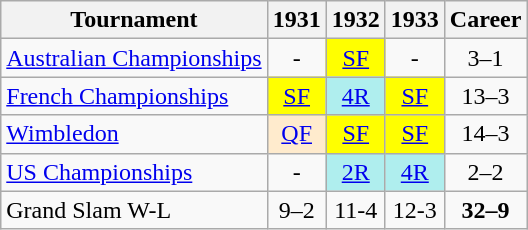<table class="wikitable">
<tr>
<th>Tournament</th>
<th>1931</th>
<th>1932</th>
<th>1933</th>
<th>Career</th>
</tr>
<tr>
<td><a href='#'>Australian Championships</a></td>
<td align="center">-</td>
<td align="center" style="background:yellow;"><a href='#'>SF</a></td>
<td align="center">-</td>
<td align="center">3–1</td>
</tr>
<tr>
<td><a href='#'>French Championships</a></td>
<td align="center" style="background:yellow;"><a href='#'>SF</a></td>
<td align="center" style="background:#afeeee;"><a href='#'>4R</a></td>
<td align="center" style="background:yellow;"><a href='#'>SF</a></td>
<td align="center">13–3</td>
</tr>
<tr>
<td><a href='#'>Wimbledon</a></td>
<td align="center" style="background:#ffebcd;"><a href='#'>QF</a></td>
<td align="center" style="background:yellow;"><a href='#'>SF</a></td>
<td align="center" style="background:yellow;"><a href='#'>SF</a></td>
<td align="center">14–3</td>
</tr>
<tr>
<td><a href='#'>US Championships</a></td>
<td align="center">-</td>
<td align="center" style="background:#afeeee;"><a href='#'>2R</a></td>
<td align="center" style="background:#afeeee;"><a href='#'>4R</a></td>
<td align="center">2–2</td>
</tr>
<tr>
<td>Grand Slam W-L</td>
<td align="center">9–2</td>
<td align="center">11-4</td>
<td align="center">12-3</td>
<td align="center"><strong>32–9</strong></td>
</tr>
</table>
